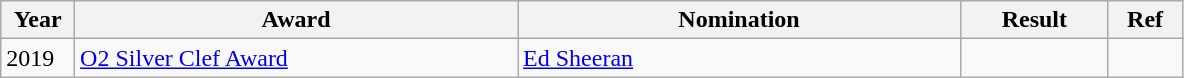<table class="wikitable" style="max-width:75%;">
<tr>
<th width=5%>Year</th>
<th style="width:30%;">Award</th>
<th style="width:30%;">Nomination</th>
<th style="width:10%;">Result</th>
<th style="width:5%;">Ref</th>
</tr>
<tr>
<td>2019</td>
<td><a href='#'>O2 Silver Clef Award</a></td>
<td><a href='#'>Ed Sheeran</a></td>
<td></td>
<td></td>
</tr>
</table>
